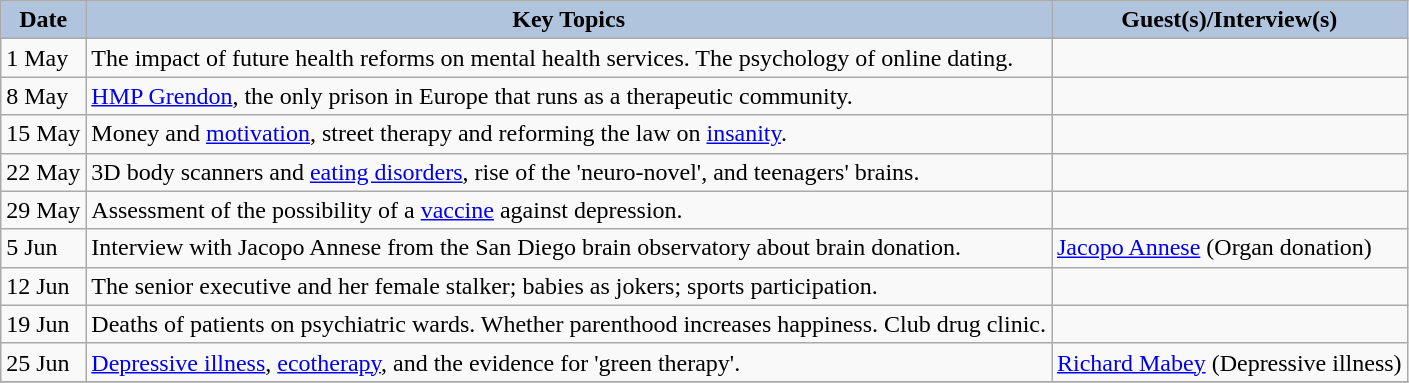<table class="wikitable">
<tr style="text-align:center;">
<th style="background:#B0C4DE;">Date</th>
<th style="background:#B0C4DE;">Key Topics</th>
<th style="background:#B0C4DE;">Guest(s)/Interview(s)</th>
</tr>
<tr>
<td>1 May</td>
<td>The impact of future health reforms on mental health services. The psychology of online dating.</td>
<td></td>
</tr>
<tr>
<td>8 May</td>
<td><a href='#'>HMP Grendon</a>, the only prison in Europe that runs as a therapeutic community.</td>
<td></td>
</tr>
<tr>
<td>15 May</td>
<td>Money and <a href='#'>motivation</a>, street therapy and reforming the law on <a href='#'>insanity</a>.</td>
<td></td>
</tr>
<tr>
<td>22 May</td>
<td>3D body scanners and <a href='#'>eating disorders</a>, rise of the 'neuro-novel', and teenagers' brains.</td>
<td></td>
</tr>
<tr>
<td>29 May</td>
<td>Assessment of the possibility of a <a href='#'>vaccine</a> against depression.</td>
<td></td>
</tr>
<tr>
<td>5 Jun</td>
<td>Interview with Jacopo Annese from the San Diego brain observatory about brain donation.</td>
<td><a href='#'>Jacopo Annese</a> (Organ donation)</td>
</tr>
<tr>
<td>12 Jun</td>
<td>The senior executive and her female stalker; babies as jokers; sports participation.</td>
<td></td>
</tr>
<tr>
<td>19 Jun</td>
<td>Deaths of patients on psychiatric wards. Whether parenthood increases happiness. Club drug clinic.</td>
<td></td>
</tr>
<tr>
<td>25 Jun</td>
<td><a href='#'>Depressive illness</a>, <a href='#'>ecotherapy</a>, and the evidence for 'green therapy'.</td>
<td><a href='#'>Richard Mabey</a> (Depressive illness)</td>
</tr>
<tr>
</tr>
</table>
